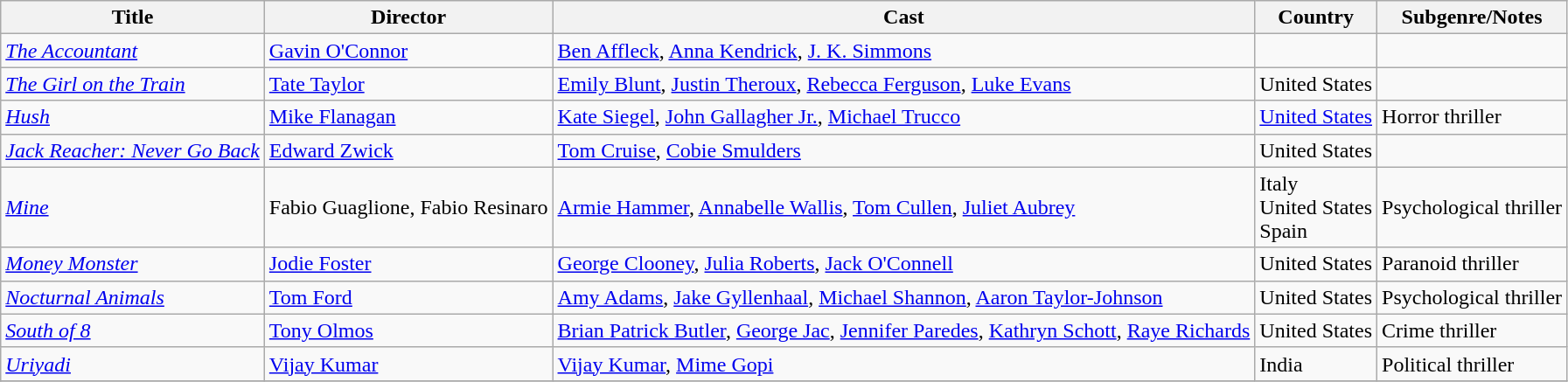<table class="wikitable sortable">
<tr>
<th>Title</th>
<th>Director</th>
<th>Cast</th>
<th>Country</th>
<th>Subgenre/Notes</th>
</tr>
<tr>
<td><em><a href='#'>The Accountant</a></em></td>
<td><a href='#'>Gavin O'Connor</a></td>
<td><a href='#'>Ben Affleck</a>, <a href='#'>Anna Kendrick</a>, <a href='#'>J. K. Simmons</a></td>
<td></td>
<td></td>
</tr>
<tr>
<td><em><a href='#'>The Girl on the Train</a></em></td>
<td><a href='#'>Tate Taylor</a></td>
<td><a href='#'>Emily Blunt</a>, <a href='#'>Justin Theroux</a>, <a href='#'>Rebecca Ferguson</a>, <a href='#'>Luke Evans</a></td>
<td>United States</td>
<td></td>
</tr>
<tr>
<td><em><a href='#'>Hush</a></em></td>
<td><a href='#'>Mike Flanagan</a></td>
<td><a href='#'>Kate Siegel</a>, <a href='#'>John Gallagher Jr.</a>, <a href='#'>Michael Trucco</a></td>
<td><a href='#'>United States</a></td>
<td>Horror thriller</td>
</tr>
<tr>
<td><em><a href='#'>Jack Reacher: Never Go Back</a></em></td>
<td><a href='#'>Edward Zwick</a></td>
<td><a href='#'>Tom Cruise</a>, <a href='#'>Cobie Smulders</a></td>
<td>United States</td>
<td></td>
</tr>
<tr>
<td><em><a href='#'>Mine</a></em></td>
<td>Fabio Guaglione, Fabio Resinaro</td>
<td><a href='#'>Armie Hammer</a>, <a href='#'>Annabelle Wallis</a>, <a href='#'>Tom Cullen</a>, <a href='#'>Juliet Aubrey</a></td>
<td>Italy<br>United States<br>Spain</td>
<td>Psychological thriller</td>
</tr>
<tr>
<td><em><a href='#'>Money Monster</a></em></td>
<td><a href='#'>Jodie Foster</a></td>
<td><a href='#'>George Clooney</a>, <a href='#'>Julia Roberts</a>, <a href='#'>Jack O'Connell</a></td>
<td>United States</td>
<td>Paranoid thriller</td>
</tr>
<tr>
<td><em><a href='#'>Nocturnal Animals</a></em></td>
<td><a href='#'>Tom Ford</a></td>
<td><a href='#'>Amy Adams</a>, <a href='#'>Jake Gyllenhaal</a>, <a href='#'>Michael Shannon</a>, <a href='#'>Aaron Taylor-Johnson</a></td>
<td>United States</td>
<td>Psychological thriller</td>
</tr>
<tr>
<td><em><a href='#'>South of 8</a></em></td>
<td><a href='#'>Tony Olmos</a></td>
<td><a href='#'>Brian Patrick Butler</a>, <a href='#'>George Jac</a>, <a href='#'>Jennifer Paredes</a>, <a href='#'>Kathryn Schott</a>, <a href='#'>Raye Richards</a></td>
<td>United States</td>
<td>Crime thriller</td>
</tr>
<tr>
<td><em><a href='#'>Uriyadi</a></em></td>
<td><a href='#'>Vijay Kumar</a></td>
<td><a href='#'>Vijay Kumar</a>, <a href='#'>Mime Gopi</a></td>
<td>India</td>
<td>Political thriller</td>
</tr>
<tr>
</tr>
</table>
